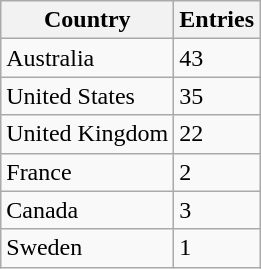<table class="wikitable sortable">
<tr>
<th>Country</th>
<th>Entries</th>
</tr>
<tr>
<td>Australia</td>
<td>43</td>
</tr>
<tr>
<td>United States</td>
<td>35</td>
</tr>
<tr>
<td>United Kingdom</td>
<td>22</td>
</tr>
<tr>
<td>France</td>
<td>2</td>
</tr>
<tr>
<td>Canada</td>
<td>3</td>
</tr>
<tr>
<td>Sweden</td>
<td>1</td>
</tr>
</table>
